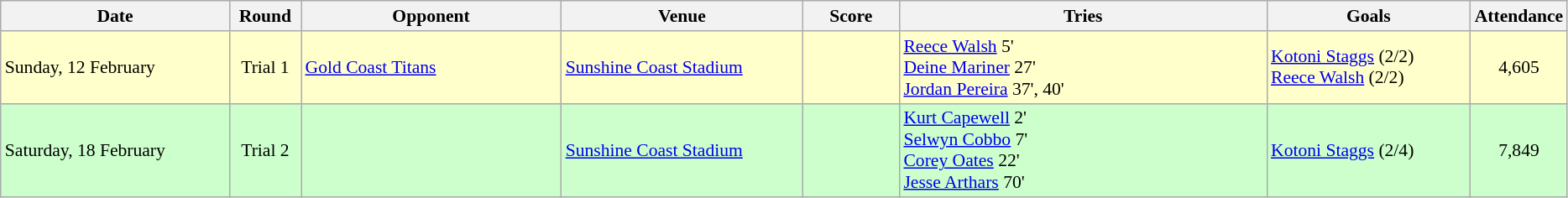<table class="wikitable" style="font-size:90%;">
<tr>
<th width="175">Date</th>
<th width="50">Round</th>
<th width="200">Opponent</th>
<th width="185">Venue</th>
<th width="70">Score</th>
<th width="285">Tries</th>
<th width="155">Goals</th>
<th width="60">Attendance</th>
</tr>
<tr bgcolor=#FFFFCC>
<td>Sunday, 12 February</td>
<td style="text-align:center;">Trial 1</td>
<td> <a href='#'>Gold Coast Titans</a></td>
<td><a href='#'>Sunshine Coast Stadium</a></td>
<td style="text-align:center;"></td>
<td><a href='#'>Reece Walsh</a> 5' <br> <a href='#'>Deine Mariner</a> 27' <br> <a href='#'>Jordan Pereira</a> 37', 40'</td>
<td><a href='#'>Kotoni Staggs</a> (2/2) <br> <a href='#'>Reece Walsh</a> (2/2)</td>
<td align=center>4,605</td>
</tr>
<tr bgcolor=#CCFFCC>
<td>Saturday, 18 February</td>
<td style="text-align:center;">Trial 2</td>
<td></td>
<td><a href='#'>Sunshine Coast Stadium</a></td>
<td style="text-align:center;"></td>
<td><a href='#'>Kurt Capewell</a> 2' <br> <a href='#'>Selwyn Cobbo</a> 7' <br> <a href='#'>Corey Oates</a> 22' <br> <a href='#'>Jesse Arthars</a> 70'</td>
<td><a href='#'>Kotoni Staggs</a> (2/4)</td>
<td align=center>7,849</td>
</tr>
</table>
